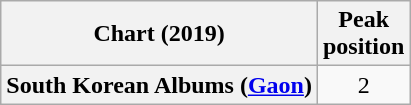<table class="wikitable sortable plainrowheaders" style="text-align:center">
<tr>
<th scope="col">Chart (2019)</th>
<th scope="col">Peak<br> position</th>
</tr>
<tr>
<th scope="row">South Korean Albums (<a href='#'>Gaon</a>)</th>
<td>2</td>
</tr>
</table>
